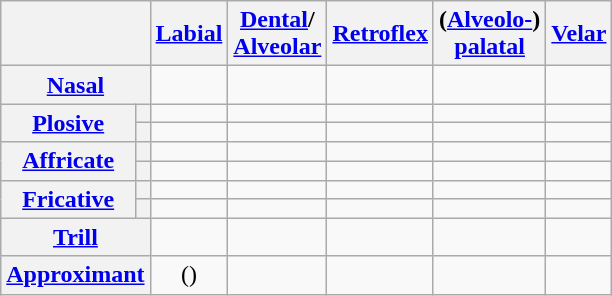<table class="wikitable" style="text-align: center">
<tr>
<th colspan="2"></th>
<th><a href='#'>Labial</a></th>
<th><a href='#'>Dental</a>/<br><a href='#'>Alveolar</a></th>
<th><a href='#'>Retroflex</a></th>
<th>(<a href='#'>Alveolo-</a>)<br><a href='#'>palatal</a></th>
<th><a href='#'>Velar</a></th>
</tr>
<tr>
<th colspan="2"><a href='#'>Nasal</a></th>
<td></td>
<td></td>
<td></td>
<td></td>
<td></td>
</tr>
<tr>
<th rowspan="2"><a href='#'>Plosive</a></th>
<th></th>
<td></td>
<td></td>
<td></td>
<td></td>
<td></td>
</tr>
<tr>
<th></th>
<td></td>
<td></td>
<td></td>
<td></td>
<td></td>
</tr>
<tr>
<th rowspan="2"><a href='#'>Affricate</a></th>
<th></th>
<td></td>
<td></td>
<td></td>
<td></td>
<td></td>
</tr>
<tr>
<th></th>
<td></td>
<td></td>
<td></td>
<td></td>
<td></td>
</tr>
<tr>
<th rowspan="2"><a href='#'>Fricative</a></th>
<th></th>
<td></td>
<td></td>
<td></td>
<td></td>
<td></td>
</tr>
<tr>
<th></th>
<td></td>
<td></td>
<td></td>
<td></td>
<td></td>
</tr>
<tr>
<th colspan="2"><a href='#'>Trill</a></th>
<td></td>
<td></td>
<td></td>
<td></td>
<td></td>
</tr>
<tr>
<th colspan="2"><a href='#'>Approximant</a></th>
<td>()</td>
<td></td>
<td></td>
<td></td>
<td></td>
</tr>
</table>
